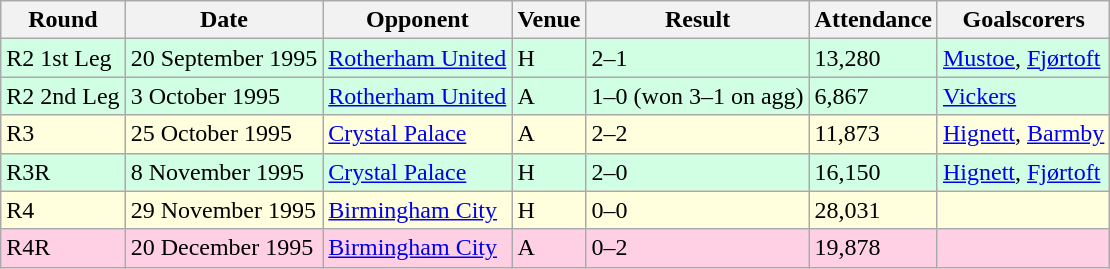<table class="wikitable">
<tr>
<th>Round</th>
<th>Date</th>
<th>Opponent</th>
<th>Venue</th>
<th>Result</th>
<th>Attendance</th>
<th>Goalscorers</th>
</tr>
<tr style="background-color: #d0ffe3;">
<td>R2 1st Leg</td>
<td>20 September 1995</td>
<td><a href='#'>Rotherham United</a></td>
<td>H</td>
<td>2–1</td>
<td>13,280</td>
<td><a href='#'>Mustoe</a>, <a href='#'>Fjørtoft</a></td>
</tr>
<tr style="background-color: #d0ffe3;">
<td>R2 2nd Leg</td>
<td>3 October 1995</td>
<td><a href='#'>Rotherham United</a></td>
<td>A</td>
<td>1–0 (won 3–1 on agg)</td>
<td>6,867</td>
<td><a href='#'>Vickers</a></td>
</tr>
<tr style="background-color: #ffffdd;">
<td>R3</td>
<td>25 October 1995</td>
<td><a href='#'>Crystal Palace</a></td>
<td>A</td>
<td>2–2</td>
<td>11,873</td>
<td><a href='#'>Hignett</a>, <a href='#'>Barmby</a></td>
</tr>
<tr style="background-color: #d0ffe3;">
<td>R3R</td>
<td>8 November 1995</td>
<td><a href='#'>Crystal Palace</a></td>
<td>H</td>
<td>2–0</td>
<td>16,150</td>
<td><a href='#'>Hignett</a>, <a href='#'>Fjørtoft</a></td>
</tr>
<tr style="background-color: #ffffdd;">
<td>R4</td>
<td>29 November 1995</td>
<td><a href='#'>Birmingham City</a></td>
<td>H</td>
<td>0–0</td>
<td>28,031</td>
<td></td>
</tr>
<tr style="background-color: #ffd0e3;">
<td>R4R</td>
<td>20 December 1995</td>
<td><a href='#'>Birmingham City</a></td>
<td>A</td>
<td>0–2</td>
<td>19,878</td>
<td></td>
</tr>
</table>
